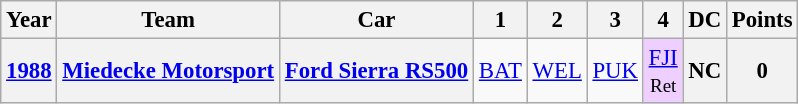<table class="wikitable" style="text-align:center; font-size:95%">
<tr>
<th>Year</th>
<th>Team</th>
<th>Car</th>
<th>1</th>
<th>2</th>
<th>3</th>
<th>4</th>
<th>DC</th>
<th>Points</th>
</tr>
<tr>
<th><a href='#'>1988</a></th>
<th> <a href='#'>Miedecke Motorsport</a></th>
<th><a href='#'>Ford Sierra RS500</a></th>
<td><a href='#'>BAT</a></td>
<td><a href='#'>WEL</a></td>
<td><a href='#'>PUK</a></td>
<td style="background:#EFCFFF;"><a href='#'>FJI</a><br><small>Ret</small></td>
<th>NC</th>
<th>0</th>
</tr>
</table>
